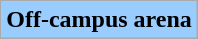<table class="wikitable sortable">
<tr>
<td style="background:#9cf;"><strong>Off-campus arena</strong></td>
</tr>
</table>
